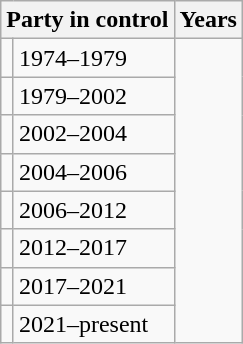<table class="wikitable">
<tr>
<th colspan=2>Party in control</th>
<th>Years</th>
</tr>
<tr>
<td></td>
<td>1974–1979</td>
</tr>
<tr>
<td></td>
<td>1979–2002</td>
</tr>
<tr>
<td></td>
<td>2002–2004</td>
</tr>
<tr>
<td></td>
<td>2004–2006</td>
</tr>
<tr>
<td></td>
<td>2006–2012</td>
</tr>
<tr>
<td></td>
<td>2012–2017</td>
</tr>
<tr>
<td></td>
<td>2017–2021</td>
</tr>
<tr>
<td></td>
<td>2021–present</td>
</tr>
</table>
